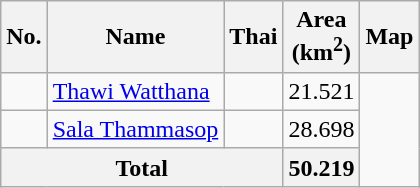<table class="wikitable sortable">
<tr>
<th>No.</th>
<th>Name</th>
<th>Thai</th>
<th>Area<br>(km<sup>2</sup>)</th>
<th>Map</th>
</tr>
<tr>
<td></td>
<td><a href='#'>Thawi Watthana</a></td>
<td></td>
<td><div>21.521</div></td>
<td rowspan=3></td>
</tr>
<tr>
<td></td>
<td><a href='#'>Sala Thammasop</a></td>
<td></td>
<td><div>28.698</div></td>
</tr>
<tr>
<th colspan=3>Total</th>
<th><div>50.219</div></th>
</tr>
</table>
